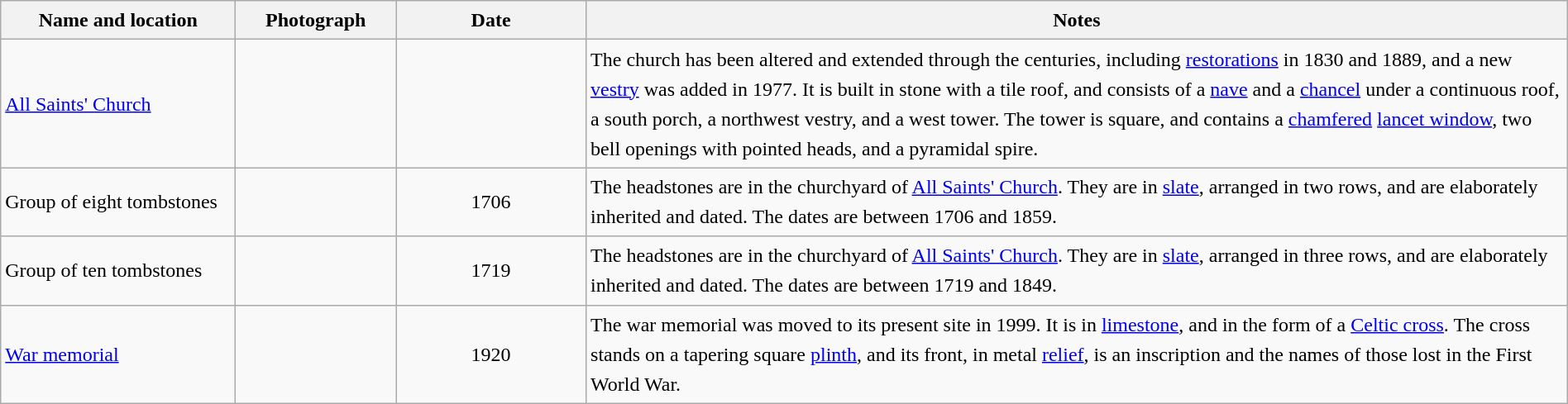<table class="wikitable sortable plainrowheaders" style="width:100%; border:0px; text-align:left; line-height:150%">
<tr>
<th scope="col"  style="width:150px">Name and location</th>
<th scope="col"  style="width:100px" class="unsortable">Photograph</th>
<th scope="col"  style="width:120px">Date</th>
<th scope="col"  style="width:650px" class="unsortable">Notes</th>
</tr>
<tr>
<td><a href='#'>All Saints' Church</a><br><small></small></td>
<td></td>
<td align="center"></td>
<td>The church has been altered and extended through the centuries, including <a href='#'>restorations</a> in 1830 and 1889, and a new <a href='#'>vestry</a> was added in 1977.  It is built in stone with a tile roof, and consists of a <a href='#'>nave</a> and a <a href='#'>chancel</a> under a continuous roof, a south porch, a northwest vestry, and a west tower.  The tower is square, and contains a <a href='#'>chamfered</a> <a href='#'>lancet window</a>, two bell openings with pointed heads, and a pyramidal spire.</td>
</tr>
<tr>
<td>Group of eight tombstones<br><small></small></td>
<td></td>
<td align="center">1706</td>
<td>The headstones are in the churchyard of <a href='#'>All Saints' Church</a>.  They are in <a href='#'>slate</a>, arranged in two rows, and are elaborately inherited and dated.  The dates are between 1706 and 1859.</td>
</tr>
<tr>
<td>Group of ten tombstones<br><small></small></td>
<td></td>
<td align="center">1719</td>
<td>The headstones are in the churchyard of <a href='#'>All Saints' Church</a>.  They are in <a href='#'>slate</a>, arranged in three rows, and are elaborately inherited and dated.  The dates are between 1719 and 1849.</td>
</tr>
<tr>
<td><a href='#'>War memorial</a><br><small></small></td>
<td></td>
<td align="center">1920</td>
<td>The war memorial was moved to its present site in 1999.  It is in <a href='#'>limestone</a>, and in the form of a <a href='#'>Celtic cross</a>.  The cross stands on a tapering square <a href='#'>plinth</a>, and its front, in metal <a href='#'>relief</a>, is an inscription and the names of those lost in the First World War.</td>
</tr>
<tr>
</tr>
</table>
